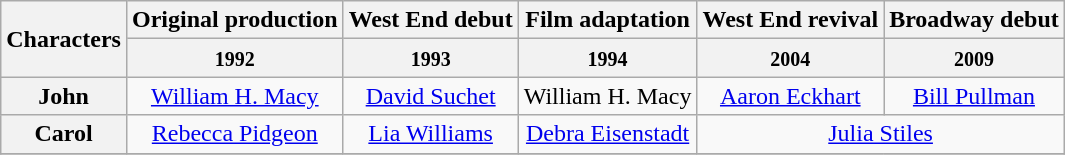<table class="wikitable" style="width:1000;">
<tr>
<th rowspan="2">Characters</th>
<th>Original production</th>
<th>West End debut</th>
<th>Film adaptation</th>
<th>West End revival</th>
<th>Broadway debut</th>
</tr>
<tr>
<th><small>1992</small></th>
<th><small>1993</small></th>
<th><small>1994</small></th>
<th><small>2004</small></th>
<th><small>2009</small></th>
</tr>
<tr>
<th>John</th>
<td colspan="1" align="center"><a href='#'>William H. Macy</a></td>
<td colspan="1" align="center"><a href='#'>David Suchet</a></td>
<td colspan="1" align="center">William H. Macy</td>
<td colspan="1" align="center"><a href='#'>Aaron Eckhart</a></td>
<td colspan="1" align="center"><a href='#'>Bill Pullman</a></td>
</tr>
<tr>
<th>Carol</th>
<td colspan="1" align="center"><a href='#'>Rebecca Pidgeon</a></td>
<td colspan="1" align="center"><a href='#'>Lia Williams</a></td>
<td colspan="1" align="center"><a href='#'>Debra Eisenstadt</a></td>
<td colspan="2" align="center"><a href='#'>Julia Stiles</a></td>
</tr>
<tr>
</tr>
</table>
